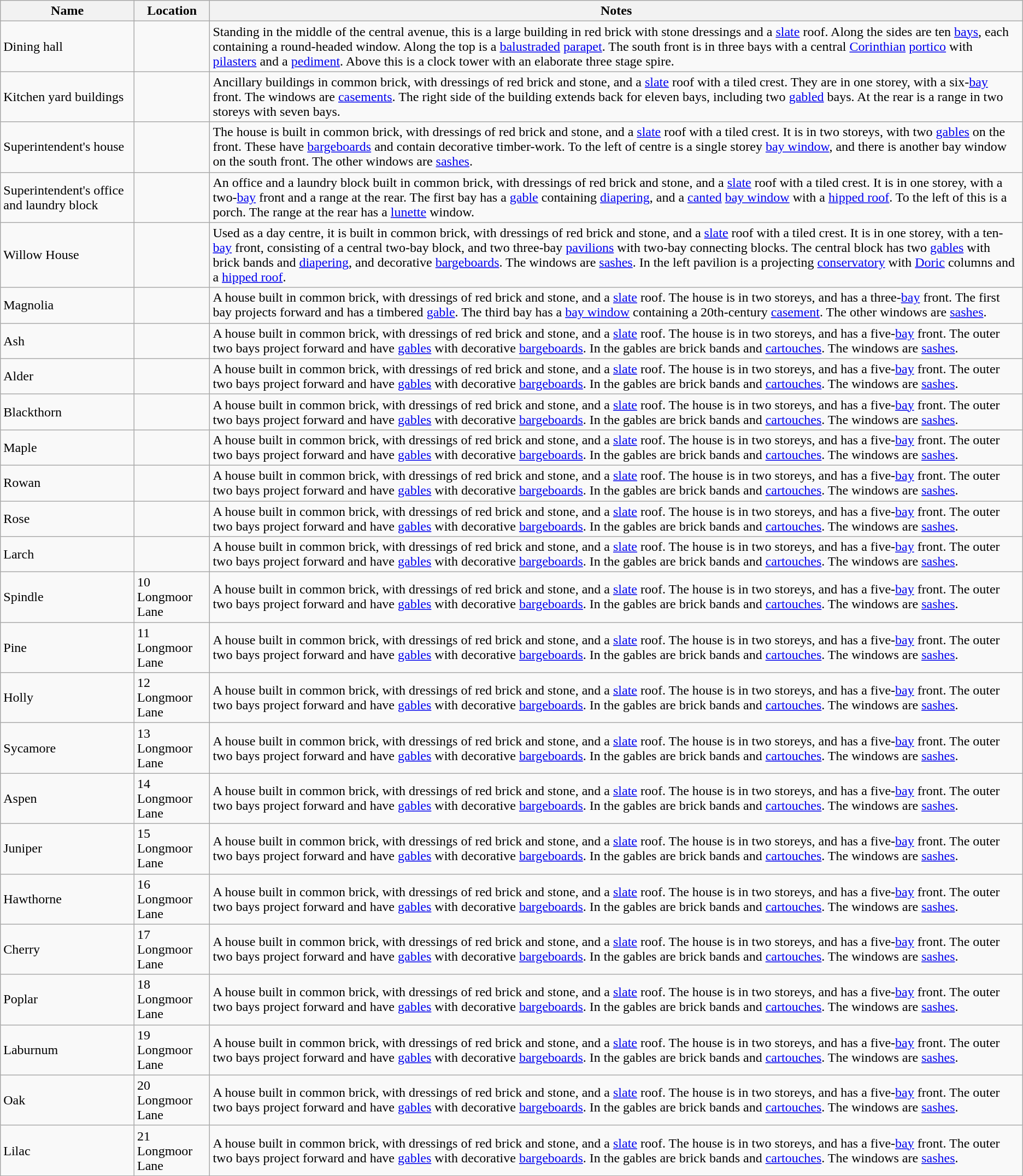<table class="wikitable sortable plainrowheaders">
<tr>
<th style="background: width="10%">Name</th>
<th style="background: width="15%">Location</th>
<th class="unsortable" style="background: width="40%">Notes</th>
</tr>
<tr>
<td>Dining hall</td>
<td><br><small></small></td>
<td>Standing in the middle of the central avenue, this is a large building in red brick with stone dressings and a <a href='#'>slate</a> roof.  Along the sides are ten <a href='#'>bays</a>, each containing a round-headed window.  Along the top is a <a href='#'>balustraded</a> <a href='#'>parapet</a>.  The south front is in three bays with a central <a href='#'>Corinthian</a> <a href='#'>portico</a> with <a href='#'>pilasters</a> and a <a href='#'>pediment</a>.  Above this is a clock tower with an elaborate three stage spire.</td>
</tr>
<tr>
<td>Kitchen yard buildings</td>
<td><br><small></small></td>
<td>Ancillary buildings in common brick, with dressings of red brick and stone, and a <a href='#'>slate</a> roof with a tiled crest.  They are in one storey, with a six-<a href='#'>bay</a> front.  The windows are <a href='#'>casements</a>.  The right side of the building extends back for eleven bays, including two <a href='#'>gabled</a> bays.  At the rear is a range in two storeys with seven bays.</td>
</tr>
<tr>
<td>Superintendent's house</td>
<td><br><small></small></td>
<td>The house is built in common brick, with dressings of red brick and stone, and a <a href='#'>slate</a> roof with a tiled crest.  It is in two storeys, with two <a href='#'>gables</a> on the front.  These have <a href='#'>bargeboards</a> and contain decorative timber-work.  To the left of centre is a single storey <a href='#'>bay window</a>, and there is another bay window on the south front.  The other windows are <a href='#'>sashes</a>.</td>
</tr>
<tr>
<td>Superintendent's office and laundry block</td>
<td><br><small></small></td>
<td>An office and a laundry block built in common brick, with dressings of red brick and stone, and a <a href='#'>slate</a> roof with a tiled crest.  It is in one storey, with a two-<a href='#'>bay</a> front and a range at the rear.  The first bay has a <a href='#'>gable</a> containing <a href='#'>diapering</a>, and a <a href='#'>canted</a> <a href='#'>bay window</a> with a <a href='#'>hipped roof</a>.  To the left of this is a porch.  The range at the rear has a <a href='#'>lunette</a> window.</td>
</tr>
<tr>
<td>Willow House</td>
<td><br><small></small></td>
<td>Used as a day centre, it is built in common brick, with dressings of red brick and stone, and a <a href='#'>slate</a> roof with a tiled crest.  It is in one storey, with a ten-<a href='#'>bay</a> front, consisting of a central two-bay block, and two three-bay <a href='#'>pavilions</a> with two-bay connecting blocks.  The central block has two <a href='#'>gables</a> with brick bands and <a href='#'>diapering</a>, and decorative <a href='#'>bargeboards</a>.  The windows are <a href='#'>sashes</a>.  In the left pavilion is a projecting <a href='#'>conservatory</a> with <a href='#'>Doric</a> columns and a <a href='#'>hipped roof</a>.</td>
</tr>
<tr>
<td>Magnolia</td>
<td><br><small></small></td>
<td>A house built in common brick, with dressings of red brick and stone, and a <a href='#'>slate</a> roof.  The house is in two storeys, and has a three-<a href='#'>bay</a> front.  The first bay projects forward and has a timbered <a href='#'>gable</a>.  The third bay has a <a href='#'>bay window</a> containing a 20th-century <a href='#'>casement</a>.  The other windows are <a href='#'>sashes</a>.</td>
</tr>
<tr>
<td>Ash</td>
<td><br><small></small></td>
<td>A house built in common brick, with dressings of red brick and stone, and a <a href='#'>slate</a> roof.  The house is in two storeys, and has a five-<a href='#'>bay</a> front.  The outer two bays project forward and have <a href='#'>gables</a> with decorative <a href='#'>bargeboards</a>.  In the gables are brick bands and <a href='#'>cartouches</a>.  The windows are <a href='#'>sashes</a>.</td>
</tr>
<tr>
<td>Alder</td>
<td><br><small></small></td>
<td>A house built in common brick, with dressings of red brick and stone, and a <a href='#'>slate</a> roof.  The house is in two storeys, and has a five-<a href='#'>bay</a> front.  The outer two bays project forward and have <a href='#'>gables</a> with decorative <a href='#'>bargeboards</a>.  In the gables are brick bands and <a href='#'>cartouches</a>.  The windows are <a href='#'>sashes</a>.</td>
</tr>
<tr>
<td>Blackthorn</td>
<td><br><small></small></td>
<td>A house built in common brick, with dressings of red brick and stone, and a <a href='#'>slate</a> roof.  The house is in two storeys, and has a five-<a href='#'>bay</a> front.  The outer two bays project forward and have <a href='#'>gables</a> with decorative <a href='#'>bargeboards</a>.  In the gables are brick bands and <a href='#'>cartouches</a>.  The windows are <a href='#'>sashes</a>.</td>
</tr>
<tr>
<td>Maple</td>
<td><br><small></small></td>
<td>A house built in common brick, with dressings of red brick and stone, and a <a href='#'>slate</a> roof.  The house is in two storeys, and has a five-<a href='#'>bay</a> front.  The outer two bays project forward and have <a href='#'>gables</a> with decorative <a href='#'>bargeboards</a>.  In the gables are brick bands and <a href='#'>cartouches</a>.  The windows are <a href='#'>sashes</a>.</td>
</tr>
<tr>
<td>Rowan</td>
<td><br><small></small></td>
<td>A house built in common brick, with dressings of red brick and stone, and a <a href='#'>slate</a> roof.  The house is in two storeys, and has a five-<a href='#'>bay</a> front.  The outer two bays project forward and have <a href='#'>gables</a> with decorative <a href='#'>bargeboards</a>.  In the gables are brick bands and <a href='#'>cartouches</a>.  The windows are <a href='#'>sashes</a>.</td>
</tr>
<tr>
<td>Rose</td>
<td><br><small></small></td>
<td>A house built in common brick, with dressings of red brick and stone, and a <a href='#'>slate</a> roof.  The house is in two storeys, and has a five-<a href='#'>bay</a> front.  The outer two bays project forward and have <a href='#'>gables</a> with decorative <a href='#'>bargeboards</a>.  In the gables are brick bands and <a href='#'>cartouches</a>.  The windows are <a href='#'>sashes</a>.</td>
</tr>
<tr>
<td>Larch</td>
<td><br><small></small></td>
<td>A house built in common brick, with dressings of red brick and stone, and a <a href='#'>slate</a> roof.  The house is in two storeys, and has a five-<a href='#'>bay</a> front.  The outer two bays project forward and have <a href='#'>gables</a> with decorative <a href='#'>bargeboards</a>.  In the gables are brick bands and <a href='#'>cartouches</a>.  The windows are <a href='#'>sashes</a>.</td>
</tr>
<tr>
<td>Spindle</td>
<td>10 Longmoor Lane<br><small></small></td>
<td>A house built in common brick, with dressings of red brick and stone, and a <a href='#'>slate</a> roof.  The house is in two storeys, and has a five-<a href='#'>bay</a> front.  The outer two bays project forward and have <a href='#'>gables</a> with decorative <a href='#'>bargeboards</a>.  In the gables are brick bands and <a href='#'>cartouches</a>.  The windows are <a href='#'>sashes</a>.</td>
</tr>
<tr>
<td>Pine</td>
<td>11 Longmoor Lane<br><small></small></td>
<td>A house built in common brick, with dressings of red brick and stone, and a <a href='#'>slate</a> roof.  The house is in two storeys, and has a five-<a href='#'>bay</a> front.  The outer two bays project forward and have <a href='#'>gables</a> with decorative <a href='#'>bargeboards</a>.  In the gables are brick bands and <a href='#'>cartouches</a>.  The windows are <a href='#'>sashes</a>.</td>
</tr>
<tr>
<td>Holly</td>
<td>12 Longmoor Lane<br><small></small></td>
<td>A house built in common brick, with dressings of red brick and stone, and a <a href='#'>slate</a> roof.  The house is in two storeys, and has a five-<a href='#'>bay</a> front.  The outer two bays project forward and have <a href='#'>gables</a> with decorative <a href='#'>bargeboards</a>.  In the gables are brick bands and <a href='#'>cartouches</a>.  The windows are <a href='#'>sashes</a>.</td>
</tr>
<tr>
<td>Sycamore</td>
<td>13 Longmoor Lane<br><small></small></td>
<td>A house built in common brick, with dressings of red brick and stone, and a <a href='#'>slate</a> roof.  The house is in two storeys, and has a five-<a href='#'>bay</a> front.  The outer two bays project forward and have <a href='#'>gables</a> with decorative <a href='#'>bargeboards</a>.  In the gables are brick bands and <a href='#'>cartouches</a>.  The windows are <a href='#'>sashes</a>.</td>
</tr>
<tr>
<td>Aspen</td>
<td>14 Longmoor Lane<br><small></small></td>
<td>A house built in common brick, with dressings of red brick and stone, and a <a href='#'>slate</a> roof.  The house is in two storeys, and has a five-<a href='#'>bay</a> front.  The outer two bays project forward and have <a href='#'>gables</a> with decorative <a href='#'>bargeboards</a>.  In the gables are brick bands and <a href='#'>cartouches</a>.  The windows are <a href='#'>sashes</a>.</td>
</tr>
<tr>
<td>Juniper</td>
<td>15 Longmoor Lane<br><small></small></td>
<td>A house built in common brick, with dressings of red brick and stone, and a <a href='#'>slate</a> roof.  The house is in two storeys, and has a five-<a href='#'>bay</a> front.  The outer two bays project forward and have <a href='#'>gables</a> with decorative <a href='#'>bargeboards</a>.  In the gables are brick bands and <a href='#'>cartouches</a>.  The windows are <a href='#'>sashes</a>.</td>
</tr>
<tr>
<td>Hawthorne</td>
<td>16 Longmoor Lane<br><small></small></td>
<td>A house built in common brick, with dressings of red brick and stone, and a <a href='#'>slate</a> roof.  The house is in two storeys, and has a five-<a href='#'>bay</a> front.  The outer two bays project forward and have <a href='#'>gables</a> with decorative <a href='#'>bargeboards</a>.  In the gables are brick bands and <a href='#'>cartouches</a>.  The windows are <a href='#'>sashes</a>.</td>
</tr>
<tr>
<td>Cherry</td>
<td>17 Longmoor Lane<br><small></small></td>
<td>A house built in common brick, with dressings of red brick and stone, and a <a href='#'>slate</a> roof.  The house is in two storeys, and has a five-<a href='#'>bay</a> front.  The outer two bays project forward and have <a href='#'>gables</a> with decorative <a href='#'>bargeboards</a>.  In the gables are brick bands and <a href='#'>cartouches</a>.  The windows are <a href='#'>sashes</a>.</td>
</tr>
<tr>
<td>Poplar</td>
<td>18 Longmoor Lane<br><small></small></td>
<td>A house built in common brick, with dressings of red brick and stone, and a <a href='#'>slate</a> roof.  The house is in two storeys, and has a five-<a href='#'>bay</a> front.  The outer two bays project forward and have <a href='#'>gables</a> with decorative <a href='#'>bargeboards</a>.  In the gables are brick bands and <a href='#'>cartouches</a>.  The windows are <a href='#'>sashes</a>.</td>
</tr>
<tr>
<td>Laburnum</td>
<td>19 Longmoor Lane<br><small></small></td>
<td>A house built in common brick, with dressings of red brick and stone, and a <a href='#'>slate</a> roof.  The house is in two storeys, and has a five-<a href='#'>bay</a> front.  The outer two bays project forward and have <a href='#'>gables</a> with decorative <a href='#'>bargeboards</a>.  In the gables are brick bands and <a href='#'>cartouches</a>.  The windows are <a href='#'>sashes</a>.</td>
</tr>
<tr>
<td>Oak</td>
<td>20 Longmoor Lane<br><small></small></td>
<td>A house built in common brick, with dressings of red brick and stone, and a <a href='#'>slate</a> roof.  The house is in two storeys, and has a five-<a href='#'>bay</a> front.  The outer two bays project forward and have <a href='#'>gables</a> with decorative <a href='#'>bargeboards</a>.  In the gables are brick bands and <a href='#'>cartouches</a>.  The windows are <a href='#'>sashes</a>.</td>
</tr>
<tr>
<td>Lilac</td>
<td>21 Longmoor Lane<br><small></small></td>
<td>A house built in common brick, with dressings of red brick and stone, and a <a href='#'>slate</a> roof.  The house is in two storeys, and has a five-<a href='#'>bay</a> front.  The outer two bays project forward and have <a href='#'>gables</a> with decorative <a href='#'>bargeboards</a>.  In the gables are brick bands and <a href='#'>cartouches</a>.  The windows are <a href='#'>sashes</a>.</td>
</tr>
<tr>
</tr>
</table>
